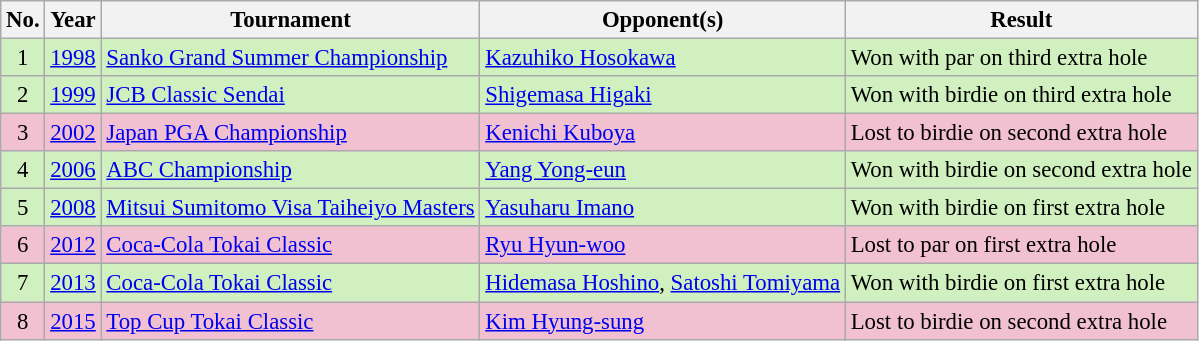<table class="wikitable" style="font-size:95%;">
<tr>
<th>No.</th>
<th>Year</th>
<th>Tournament</th>
<th>Opponent(s)</th>
<th>Result</th>
</tr>
<tr style="background:#D0F0C0;">
<td align=center>1</td>
<td><a href='#'>1998</a></td>
<td><a href='#'>Sanko Grand Summer Championship</a></td>
<td> <a href='#'>Kazuhiko Hosokawa</a></td>
<td>Won with par on third extra hole</td>
</tr>
<tr style="background:#D0F0C0;">
<td align=center>2</td>
<td><a href='#'>1999</a></td>
<td><a href='#'>JCB Classic Sendai</a></td>
<td> <a href='#'>Shigemasa Higaki</a></td>
<td>Won with birdie on third extra hole</td>
</tr>
<tr style="background:#F2C1D1;">
<td align=center>3</td>
<td><a href='#'>2002</a></td>
<td><a href='#'>Japan PGA Championship</a></td>
<td> <a href='#'>Kenichi Kuboya</a></td>
<td>Lost to birdie on second extra hole</td>
</tr>
<tr style="background:#D0F0C0;">
<td align=center>4</td>
<td><a href='#'>2006</a></td>
<td><a href='#'>ABC Championship</a></td>
<td> <a href='#'>Yang Yong-eun</a></td>
<td>Won with birdie on second extra hole</td>
</tr>
<tr style="background:#D0F0C0;">
<td align=center>5</td>
<td><a href='#'>2008</a></td>
<td><a href='#'>Mitsui Sumitomo Visa Taiheiyo Masters</a></td>
<td> <a href='#'>Yasuharu Imano</a></td>
<td>Won with birdie on first extra hole</td>
</tr>
<tr style="background:#F2C1D1;">
<td align=center>6</td>
<td><a href='#'>2012</a></td>
<td><a href='#'>Coca-Cola Tokai Classic</a></td>
<td> <a href='#'>Ryu Hyun-woo</a></td>
<td>Lost to par on first extra hole</td>
</tr>
<tr style="background:#D0F0C0;">
<td align=center>7</td>
<td><a href='#'>2013</a></td>
<td><a href='#'>Coca-Cola Tokai Classic</a></td>
<td> <a href='#'>Hidemasa Hoshino</a>,  <a href='#'>Satoshi Tomiyama</a></td>
<td>Won with birdie on first extra hole</td>
</tr>
<tr style="background:#F2C1D1;">
<td align=center>8</td>
<td><a href='#'>2015</a></td>
<td><a href='#'>Top Cup Tokai Classic</a></td>
<td> <a href='#'>Kim Hyung-sung</a></td>
<td>Lost to birdie on second extra hole</td>
</tr>
</table>
